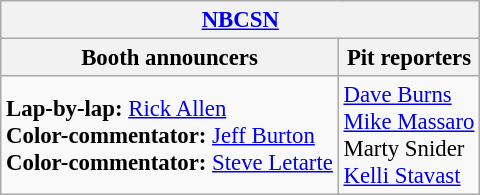<table class="wikitable" style="font-size: 95%;">
<tr>
<th colspan="2"><a href='#'>NBCSN</a></th>
</tr>
<tr>
<th>Booth announcers</th>
<th>Pit reporters</th>
</tr>
<tr>
<td><strong>Lap-by-lap:</strong> <a href='#'>Rick Allen</a><br><strong>Color-commentator:</strong> <a href='#'>Jeff Burton</a><br><strong>Color-commentator:</strong> <a href='#'>Steve Letarte</a></td>
<td><a href='#'>Dave Burns</a><br><a href='#'>Mike Massaro</a><br>Marty Snider<br><a href='#'>Kelli Stavast</a></td>
</tr>
</table>
